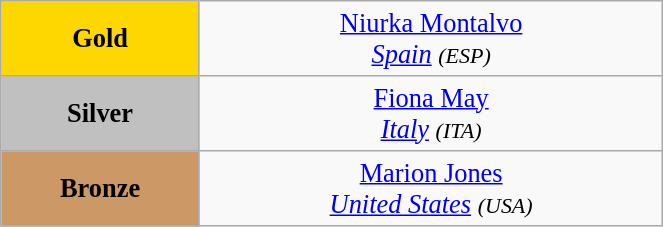<table class="wikitable" style=" text-align:center; font-size:110%;" width="35%">
<tr>
<td bgcolor="gold"><strong>Gold</strong></td>
<td> <a href='#'>Niurka Montalvo</a><br><em><a href='#'>Spain</a> <small>(ESP)</small></em></td>
</tr>
<tr>
<td bgcolor="silver"><strong>Silver</strong></td>
<td> <a href='#'>Fiona May</a><br><em><a href='#'>Italy</a> <small>(ITA)</small></em></td>
</tr>
<tr>
<td bgcolor="CC9966"><strong>Bronze</strong></td>
<td> <a href='#'>Marion Jones</a><br><em><a href='#'>United States</a> <small>(USA)</small></em></td>
</tr>
</table>
